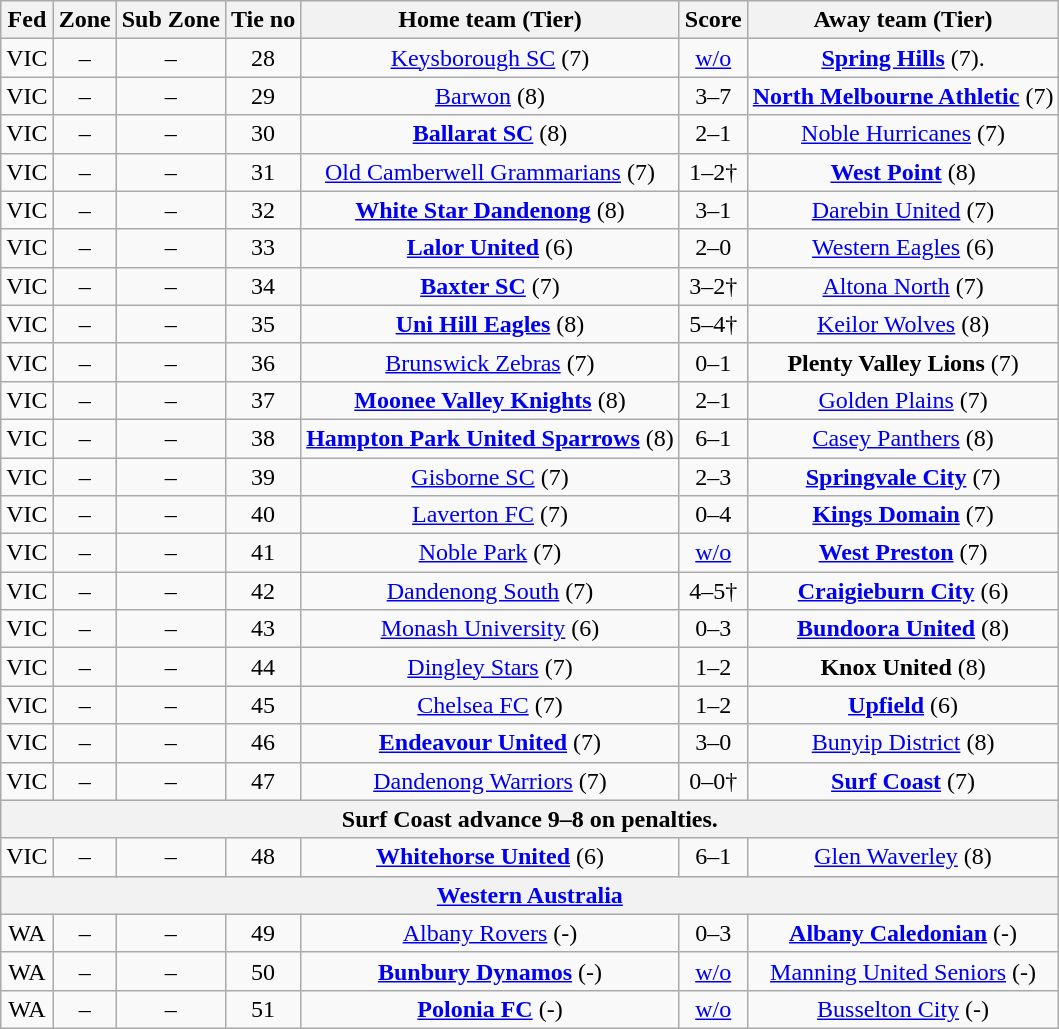<table class="wikitable" style="text-align:center">
<tr>
<th>Fed</th>
<th>Zone</th>
<th>Sub Zone</th>
<th>Tie no</th>
<th>Home team (Tier)</th>
<th>Score</th>
<th>Away team (Tier)</th>
</tr>
<tr>
<td>VIC</td>
<td>–</td>
<td>–</td>
<td>28</td>
<td><a href='#'>Keysborough SC</a> (7)</td>
<td><a href='#'>w/o</a></td>
<td><strong><a href='#'>Spring Hills</a></strong> (7).</td>
</tr>
<tr>
<td>VIC</td>
<td>–</td>
<td>–</td>
<td>29</td>
<td><a href='#'>Barwon</a> (8)</td>
<td>3–7</td>
<td><strong><a href='#'>North Melbourne Athletic</a></strong> (7)</td>
</tr>
<tr>
<td>VIC</td>
<td>–</td>
<td>–</td>
<td>30</td>
<td><strong><a href='#'>Ballarat SC</a></strong> (8)</td>
<td>2–1</td>
<td><a href='#'>Noble Hurricanes</a> (7)</td>
</tr>
<tr>
<td>VIC</td>
<td>–</td>
<td>–</td>
<td>31</td>
<td><a href='#'>Old Camberwell Grammarians</a> (7)</td>
<td>1–2†</td>
<td><strong><a href='#'>West Point</a></strong> (8)</td>
</tr>
<tr>
<td>VIC</td>
<td>–</td>
<td>–</td>
<td>32</td>
<td><strong><a href='#'>White Star Dandenong</a></strong> (8)</td>
<td>3–1</td>
<td><a href='#'>Darebin United</a> (7)</td>
</tr>
<tr>
<td>VIC</td>
<td>–</td>
<td>–</td>
<td>33</td>
<td><strong><a href='#'>Lalor United</a></strong> (6)</td>
<td>2–0</td>
<td><a href='#'>Western Eagles</a> (6)</td>
</tr>
<tr>
<td>VIC</td>
<td>–</td>
<td>–</td>
<td>34</td>
<td><strong><a href='#'>Baxter SC</a></strong> (7)</td>
<td>3–2†</td>
<td><a href='#'>Altona North</a> (7)</td>
</tr>
<tr>
<td>VIC</td>
<td>–</td>
<td>–</td>
<td>35</td>
<td><strong><a href='#'>Uni Hill Eagles</a></strong> (8)</td>
<td>5–4†</td>
<td><a href='#'>Keilor Wolves</a> (8)</td>
</tr>
<tr>
<td>VIC</td>
<td>–</td>
<td>–</td>
<td>36</td>
<td><a href='#'>Brunswick Zebras</a> (7)</td>
<td>0–1</td>
<td><strong>Plenty Valley Lions</strong> (7)</td>
</tr>
<tr>
<td>VIC</td>
<td>–</td>
<td>–</td>
<td>37</td>
<td><strong><a href='#'>Moonee Valley Knights</a></strong> (8)</td>
<td>2–1</td>
<td><a href='#'>Golden Plains</a> (7)</td>
</tr>
<tr>
<td>VIC</td>
<td>–</td>
<td>–</td>
<td>38</td>
<td><strong><a href='#'>Hampton Park United Sparrows</a></strong> (8)</td>
<td>6–1</td>
<td><a href='#'>Casey Panthers</a> (8)</td>
</tr>
<tr>
<td>VIC</td>
<td>–</td>
<td>–</td>
<td>39</td>
<td><a href='#'>Gisborne SC</a> (7)</td>
<td>2–3</td>
<td><strong><a href='#'>Springvale City</a></strong> (7)</td>
</tr>
<tr>
<td>VIC</td>
<td>–</td>
<td>–</td>
<td>40</td>
<td><a href='#'>Laverton FC</a> (7)</td>
<td>0–4</td>
<td><strong><a href='#'>Kings Domain</a></strong> (7)</td>
</tr>
<tr>
<td>VIC</td>
<td>–</td>
<td>–</td>
<td>41</td>
<td><a href='#'>Noble Park</a> (7)</td>
<td><a href='#'>w/o</a></td>
<td><strong><a href='#'>West Preston</a></strong> (7)</td>
</tr>
<tr>
<td>VIC</td>
<td>–</td>
<td>–</td>
<td>42</td>
<td><a href='#'>Dandenong South</a> (7)</td>
<td>4–5†</td>
<td><strong><a href='#'>Craigieburn City</a></strong> (6)</td>
</tr>
<tr>
<td>VIC</td>
<td>–</td>
<td>–</td>
<td>43</td>
<td><a href='#'>Monash University</a> (6)</td>
<td>0–3</td>
<td><strong><a href='#'>Bundoora United</a></strong> (8)</td>
</tr>
<tr>
<td>VIC</td>
<td>–</td>
<td>–</td>
<td>44</td>
<td><a href='#'>Dingley Stars</a> (7)</td>
<td>1–2</td>
<td><strong>Knox United</strong> (8)</td>
</tr>
<tr>
<td>VIC</td>
<td>–</td>
<td>–</td>
<td>45</td>
<td><a href='#'>Chelsea FC</a> (7)</td>
<td>1–2</td>
<td><strong><a href='#'>Upfield</a></strong> (6)</td>
</tr>
<tr>
<td>VIC</td>
<td>–</td>
<td>–</td>
<td>46</td>
<td><strong><a href='#'>Endeavour United</a></strong> (7)</td>
<td>3–0</td>
<td><a href='#'>Bunyip District</a> (8)</td>
</tr>
<tr>
<td>VIC</td>
<td>–</td>
<td>–</td>
<td>47</td>
<td><a href='#'>Dandenong Warriors</a> (7)</td>
<td>0–0†</td>
<td><strong><a href='#'>Surf Coast</a></strong> (7)</td>
</tr>
<tr>
<th colspan=7>Surf Coast advance 9–8 on penalties.</th>
</tr>
<tr>
<td>VIC</td>
<td>–</td>
<td>–</td>
<td>48</td>
<td><strong><a href='#'>Whitehorse United</a></strong> (6)</td>
<td>6–1</td>
<td><a href='#'>Glen Waverley</a> (8)</td>
</tr>
<tr>
<th colspan=7><a href='#'>Western Australia</a></th>
</tr>
<tr>
<td>WA</td>
<td>–</td>
<td>–</td>
<td>49</td>
<td><a href='#'>Albany Rovers</a> (-)</td>
<td>0–3</td>
<td><strong><a href='#'>Albany Caledonian</a></strong> (-)</td>
</tr>
<tr>
<td>WA</td>
<td>–</td>
<td>–</td>
<td>50</td>
<td><strong><a href='#'>Bunbury Dynamos</a></strong> (-)</td>
<td><a href='#'>w/o</a></td>
<td><a href='#'>Manning United Seniors</a> (-)</td>
</tr>
<tr>
<td>WA</td>
<td>–</td>
<td>–</td>
<td>51</td>
<td><strong><a href='#'>Polonia FC</a></strong> (-)</td>
<td><a href='#'>w/o</a></td>
<td><a href='#'>Busselton City</a> (-)</td>
</tr>
</table>
